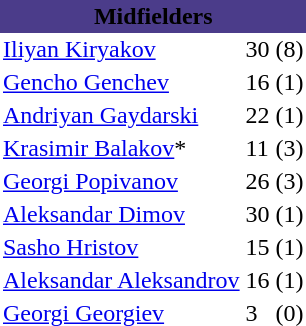<table class="toccolours" border="0" cellpadding="2" cellspacing="0" align="left" style="margin:0.5em;">
<tr>
<th colspan="4" align="center" bgcolor="#4b3c8a"><span>Midfielders</span></th>
</tr>
<tr>
<td> <a href='#'>Iliyan Kiryakov</a></td>
<td>30</td>
<td>(8)</td>
</tr>
<tr>
<td> <a href='#'>Gencho Genchev</a></td>
<td>16</td>
<td>(1)</td>
</tr>
<tr>
<td> <a href='#'>Andriyan Gaydarski</a></td>
<td>22</td>
<td>(1)</td>
</tr>
<tr>
<td> <a href='#'>Krasimir Balakov</a>*</td>
<td>11</td>
<td>(3)</td>
</tr>
<tr>
<td> <a href='#'>Georgi Popivanov</a></td>
<td>26</td>
<td>(3)</td>
</tr>
<tr>
<td> <a href='#'>Aleksandar Dimov</a></td>
<td>30</td>
<td>(1)</td>
</tr>
<tr>
<td> <a href='#'>Sasho Hristov</a></td>
<td>15</td>
<td>(1)</td>
</tr>
<tr>
<td> <a href='#'>Aleksandar Aleksandrov</a></td>
<td>16</td>
<td>(1)</td>
</tr>
<tr>
<td> <a href='#'>Georgi Georgiev</a></td>
<td>3</td>
<td>(0)</td>
</tr>
<tr>
</tr>
</table>
